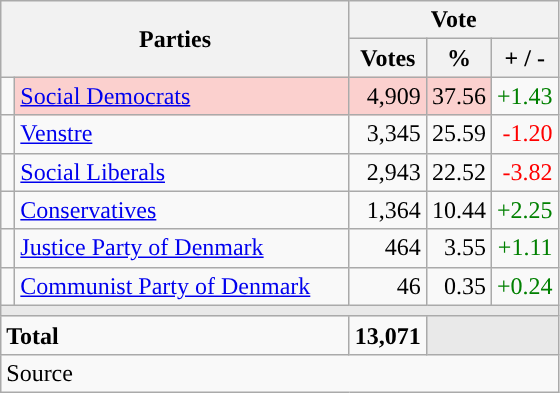<table class="wikitable" style="text-align:right;">
<tr>
<th style="text-align:centre;" rowspan="2" colspan="2" width="225">Parties</th>
<th colspan="3">Vote</th>
</tr>
<tr>
<th width="15">Votes</th>
<th width="15">%</th>
<th width="15">+ / -</th>
</tr>
<tr>
<td width="2" style="color:inherit;background:"></td>
<td bgcolor=#fbd0ce  align="left"><a href='#'>Social Democrats</a></td>
<td bgcolor=#fbd0ce>4,909</td>
<td bgcolor=#fbd0ce>37.56</td>
<td style=color:green;>+1.43</td>
</tr>
<tr>
<td width="2" style="color:inherit;background:"></td>
<td align="left"><a href='#'>Venstre</a></td>
<td>3,345</td>
<td>25.59</td>
<td style=color:red;>-1.20</td>
</tr>
<tr>
<td width="2" style="color:inherit;background:"></td>
<td align="left"><a href='#'>Social Liberals</a></td>
<td>2,943</td>
<td>22.52</td>
<td style=color:red;>-3.82</td>
</tr>
<tr>
<td width="2" style="color:inherit;background:"></td>
<td align="left"><a href='#'>Conservatives</a></td>
<td>1,364</td>
<td>10.44</td>
<td style=color:green;>+2.25</td>
</tr>
<tr>
<td width="2" style="color:inherit;background:"></td>
<td align="left"><a href='#'>Justice Party of Denmark</a></td>
<td>464</td>
<td>3.55</td>
<td style=color:green;>+1.11</td>
</tr>
<tr>
<td width="2" style="color:inherit;background:"></td>
<td align="left"><a href='#'>Communist Party of Denmark</a></td>
<td>46</td>
<td>0.35</td>
<td style=color:green;>+0.24</td>
</tr>
<tr>
<td colspan="7" bgcolor="#E9E9E9"></td>
</tr>
<tr>
<td align="left" colspan="2"><strong>Total</strong></td>
<td><strong>13,071</strong></td>
<td bgcolor="#E9E9E9" colspan="2"></td>
</tr>
<tr>
<td align="left" colspan="6">Source</td>
</tr>
</table>
